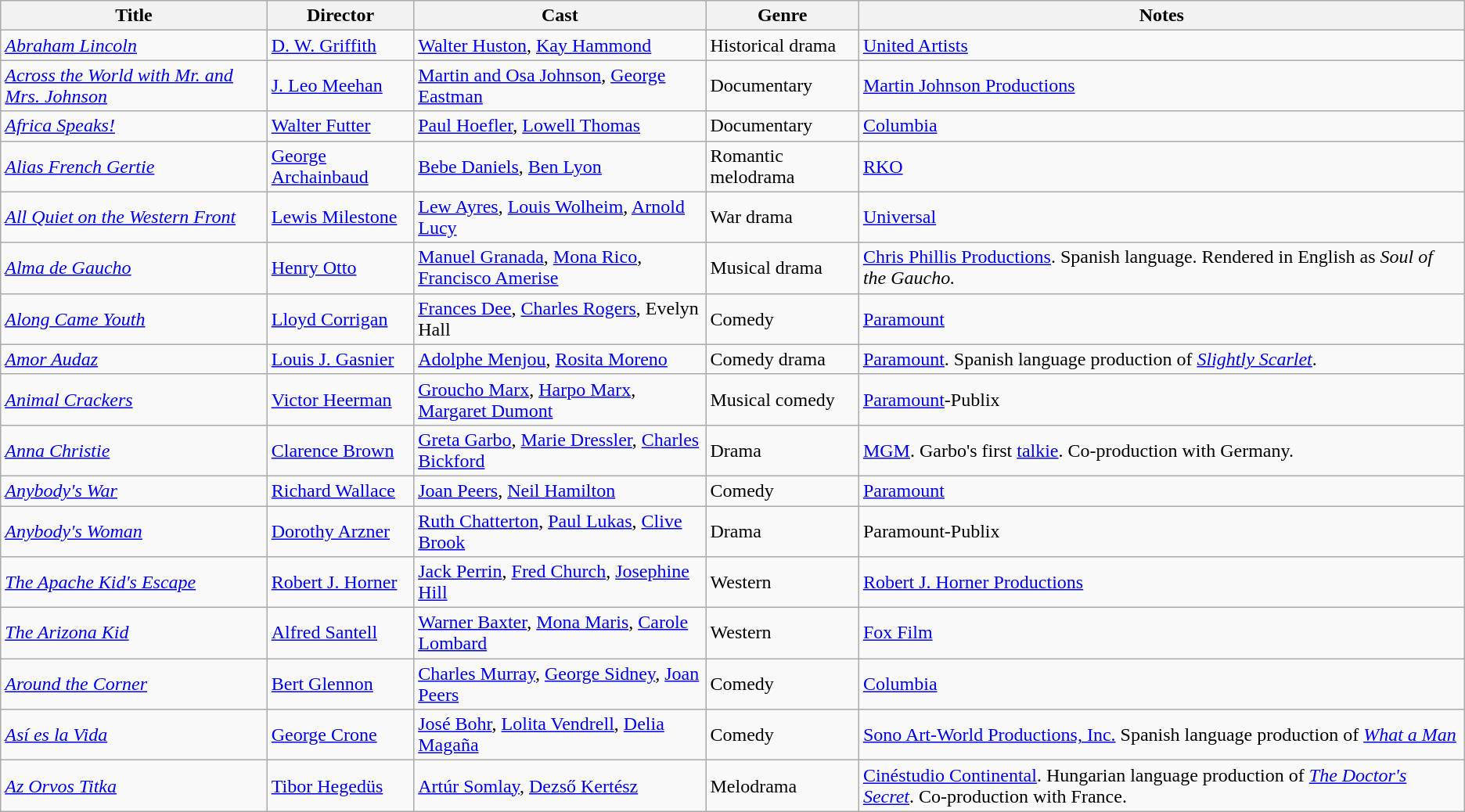<table class=wikitable>
<tr>
<th>Title</th>
<th>Director</th>
<th>Cast</th>
<th>Genre</th>
<th>Notes</th>
</tr>
<tr>
<td><em><a href='#'>Abraham Lincoln</a></em></td>
<td><a href='#'>D. W. Griffith</a></td>
<td><a href='#'>Walter Huston</a>, <a href='#'>Kay Hammond</a></td>
<td>Historical drama</td>
<td><a href='#'>United Artists</a></td>
</tr>
<tr>
<td><em><a href='#'>Across the World with Mr. and Mrs. Johnson</a></em></td>
<td><a href='#'>J. Leo Meehan</a></td>
<td><a href='#'>Martin and Osa Johnson</a>, <a href='#'>George Eastman</a></td>
<td>Documentary</td>
<td><a href='#'>Martin Johnson Productions</a></td>
</tr>
<tr>
<td><em><a href='#'>Africa Speaks!</a></em></td>
<td><a href='#'>Walter Futter</a></td>
<td><a href='#'>Paul Hoefler</a>, <a href='#'>Lowell Thomas</a></td>
<td>Documentary</td>
<td><a href='#'>Columbia</a></td>
</tr>
<tr>
<td><em><a href='#'>Alias French Gertie</a></em></td>
<td><a href='#'>George Archainbaud</a></td>
<td><a href='#'>Bebe Daniels</a>, <a href='#'>Ben Lyon</a></td>
<td>Romantic melodrama</td>
<td><a href='#'>RKO</a></td>
</tr>
<tr>
<td><em><a href='#'>All Quiet on the Western Front</a></em></td>
<td><a href='#'>Lewis Milestone</a></td>
<td><a href='#'>Lew Ayres</a>, <a href='#'>Louis Wolheim</a>, <a href='#'>Arnold Lucy</a></td>
<td>War drama</td>
<td><a href='#'>Universal</a></td>
</tr>
<tr>
<td><em><a href='#'>Alma de Gaucho</a></em></td>
<td><a href='#'>Henry Otto</a></td>
<td><a href='#'>Manuel Granada</a>, <a href='#'>Mona Rico</a>, <a href='#'>Francisco Amerise</a></td>
<td>Musical drama</td>
<td><a href='#'>Chris Phillis Productions</a>. Spanish language. Rendered in English as <em>Soul of the Gaucho.</em></td>
</tr>
<tr>
<td><em><a href='#'>Along Came Youth</a></em></td>
<td><a href='#'>Lloyd Corrigan</a></td>
<td><a href='#'>Frances Dee</a>, <a href='#'>Charles Rogers</a>, Evelyn Hall</td>
<td>Comedy</td>
<td><a href='#'>Paramount</a></td>
</tr>
<tr>
<td><em><a href='#'>Amor Audaz</a></em></td>
<td><a href='#'>Louis J. Gasnier</a></td>
<td><a href='#'>Adolphe Menjou</a>, <a href='#'>Rosita Moreno</a></td>
<td>Comedy drama</td>
<td><a href='#'>Paramount</a>. Spanish language production of <a href='#'><em>Slightly Scarlet</em></a>.</td>
</tr>
<tr>
<td><em><a href='#'>Animal Crackers</a></em></td>
<td><a href='#'>Victor Heerman</a></td>
<td><a href='#'>Groucho Marx</a>, <a href='#'>Harpo Marx</a>, <a href='#'>Margaret Dumont</a></td>
<td>Musical comedy</td>
<td><a href='#'>Paramount</a>-Publix</td>
</tr>
<tr>
<td><em><a href='#'>Anna Christie</a></em></td>
<td><a href='#'>Clarence Brown</a></td>
<td><a href='#'>Greta Garbo</a>, <a href='#'>Marie Dressler</a>, <a href='#'>Charles Bickford</a></td>
<td>Drama</td>
<td><a href='#'>MGM</a>. Garbo's first <a href='#'>talkie</a>. Co-production with Germany.</td>
</tr>
<tr>
<td><em><a href='#'>Anybody's War</a></em></td>
<td><a href='#'>Richard Wallace</a></td>
<td><a href='#'>Joan Peers</a>, <a href='#'>Neil Hamilton</a></td>
<td>Comedy</td>
<td><a href='#'>Paramount</a></td>
</tr>
<tr>
<td><em><a href='#'>Anybody's Woman</a></em></td>
<td><a href='#'>Dorothy Arzner</a></td>
<td><a href='#'>Ruth Chatterton</a>, <a href='#'>Paul Lukas</a>, <a href='#'>Clive Brook</a></td>
<td>Drama</td>
<td>Paramount-Publix</td>
</tr>
<tr>
<td><em><a href='#'>The Apache Kid's Escape</a></em></td>
<td><a href='#'>Robert J. Horner</a></td>
<td><a href='#'>Jack Perrin</a>, <a href='#'>Fred Church</a>, <a href='#'>Josephine Hill</a></td>
<td>Western</td>
<td><a href='#'>Robert J. Horner Productions</a></td>
</tr>
<tr>
<td><em><a href='#'>The Arizona Kid</a></em></td>
<td><a href='#'>Alfred Santell</a></td>
<td><a href='#'>Warner Baxter</a>, <a href='#'>Mona Maris</a>, <a href='#'>Carole Lombard</a></td>
<td>Western</td>
<td><a href='#'>Fox Film</a></td>
</tr>
<tr>
<td><em><a href='#'>Around the Corner</a></em></td>
<td><a href='#'>Bert Glennon</a></td>
<td><a href='#'>Charles Murray</a>, <a href='#'>George Sidney</a>, <a href='#'>Joan Peers</a></td>
<td>Comedy</td>
<td><a href='#'>Columbia</a></td>
</tr>
<tr>
<td><a href='#'><em>Así es la Vida</em></a></td>
<td><a href='#'>George Crone</a></td>
<td><a href='#'>José Bohr</a>, <a href='#'>Lolita Vendrell</a>, <a href='#'>Delia Magaña</a></td>
<td>Comedy</td>
<td><a href='#'>Sono Art-World Productions, Inc.</a> Spanish language production of <a href='#'><em>What a Man</em></a></td>
</tr>
<tr>
<td><em><a href='#'>Az Orvos Titka</a></em></td>
<td><a href='#'>Tibor Hegedüs</a></td>
<td><a href='#'>Artúr Somlay</a>, <a href='#'>Dezső Kertész</a></td>
<td>Melodrama</td>
<td><a href='#'>Cinéstudio Continental</a>. Hungarian language production of <a href='#'><em>The Doctor's Secret</em></a>. Co-production with France.</td>
</tr>
</table>
